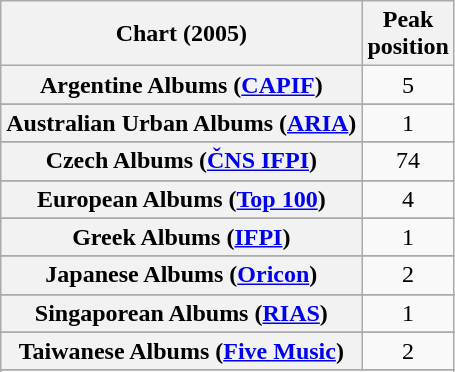<table class="wikitable sortable plainrowheaders" style="text-align:center">
<tr>
<th scope="col">Chart (2005)</th>
<th scope="col">Peak<br>position</th>
</tr>
<tr>
<th scope="row">Argentine Albums (<a href='#'>CAPIF</a>)</th>
<td align="center">5</td>
</tr>
<tr>
</tr>
<tr>
<th scope="row">Australian Urban Albums (<a href='#'>ARIA</a>)</th>
<td>1</td>
</tr>
<tr>
</tr>
<tr>
</tr>
<tr>
</tr>
<tr>
</tr>
<tr>
<th scope="row">Czech Albums (<a href='#'>ČNS IFPI</a>)</th>
<td>74</td>
</tr>
<tr>
</tr>
<tr>
</tr>
<tr>
<th scope="row">European Albums (<a href='#'>Top 100</a>)</th>
<td>4</td>
</tr>
<tr>
</tr>
<tr>
</tr>
<tr>
<th scope="row">Greek Albums (<a href='#'>IFPI</a>)</th>
<td>1</td>
</tr>
<tr>
</tr>
<tr>
</tr>
<tr>
<th scope="row">Japanese Albums (<a href='#'>Oricon</a>)</th>
<td>2</td>
</tr>
<tr>
</tr>
<tr>
</tr>
<tr>
</tr>
<tr>
</tr>
<tr>
<th scope="row">Singaporean Albums (<a href='#'>RIAS</a>)</th>
<td>1</td>
</tr>
<tr>
</tr>
<tr>
</tr>
<tr>
</tr>
<tr>
<th scope="row">Taiwanese Albums (<a href='#'>Five Music</a>)</th>
<td>2</td>
</tr>
<tr>
</tr>
<tr>
</tr>
<tr>
</tr>
<tr>
</tr>
<tr>
</tr>
</table>
